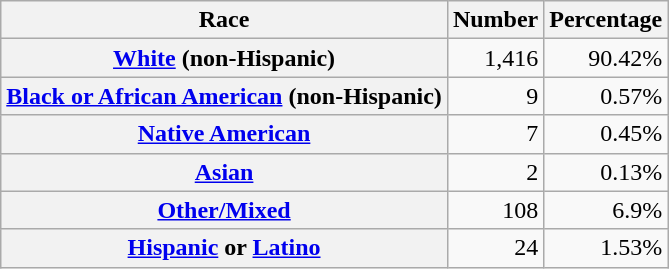<table class="wikitable" style="text-align:right">
<tr>
<th scope="col">Race</th>
<th scope="col">Number</th>
<th scope="col">Percentage</th>
</tr>
<tr>
<th scope="row"><a href='#'>White</a> (non-Hispanic)</th>
<td>1,416</td>
<td>90.42%</td>
</tr>
<tr>
<th scope="row"><a href='#'>Black or African American</a> (non-Hispanic)</th>
<td>9</td>
<td>0.57%</td>
</tr>
<tr>
<th scope="row"><a href='#'>Native American</a></th>
<td>7</td>
<td>0.45%</td>
</tr>
<tr>
<th scope="row"><a href='#'>Asian</a></th>
<td>2</td>
<td>0.13%</td>
</tr>
<tr>
<th scope="row"><a href='#'>Other/Mixed</a></th>
<td>108</td>
<td>6.9%</td>
</tr>
<tr>
<th scope="row"><a href='#'>Hispanic</a> or <a href='#'>Latino</a></th>
<td>24</td>
<td>1.53%</td>
</tr>
</table>
